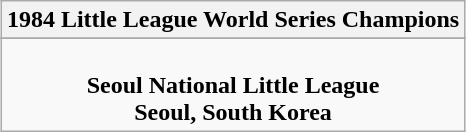<table class="wikitable" style="text-align: center; margin: 0 auto;">
<tr>
<th>1984 Little League World Series Champions</th>
</tr>
<tr>
</tr>
<tr>
<td><br><strong>Seoul National Little League</strong><br><strong>Seoul, South Korea</strong></td>
</tr>
</table>
